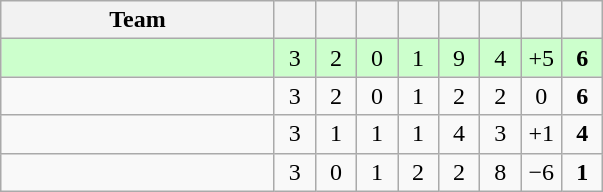<table class="wikitable" style="text-align: center;">
<tr>
<th width="175">Team</th>
<th width="20"></th>
<th width="20"></th>
<th width="20"></th>
<th width="20"></th>
<th width="20"></th>
<th width="20"></th>
<th width="20"></th>
<th width="20"></th>
</tr>
<tr bgcolor=ccffcc>
<td align=left></td>
<td>3</td>
<td>2</td>
<td>0</td>
<td>1</td>
<td>9</td>
<td>4</td>
<td>+5</td>
<td><strong>6</strong></td>
</tr>
<tr>
<td align=left></td>
<td>3</td>
<td>2</td>
<td>0</td>
<td>1</td>
<td>2</td>
<td>2</td>
<td>0</td>
<td><strong>6</strong></td>
</tr>
<tr>
<td align=left><em></em></td>
<td>3</td>
<td>1</td>
<td>1</td>
<td>1</td>
<td>4</td>
<td>3</td>
<td>+1</td>
<td><strong>4</strong></td>
</tr>
<tr>
<td align=left></td>
<td>3</td>
<td>0</td>
<td>1</td>
<td>2</td>
<td>2</td>
<td>8</td>
<td>−6</td>
<td><strong>1</strong></td>
</tr>
</table>
